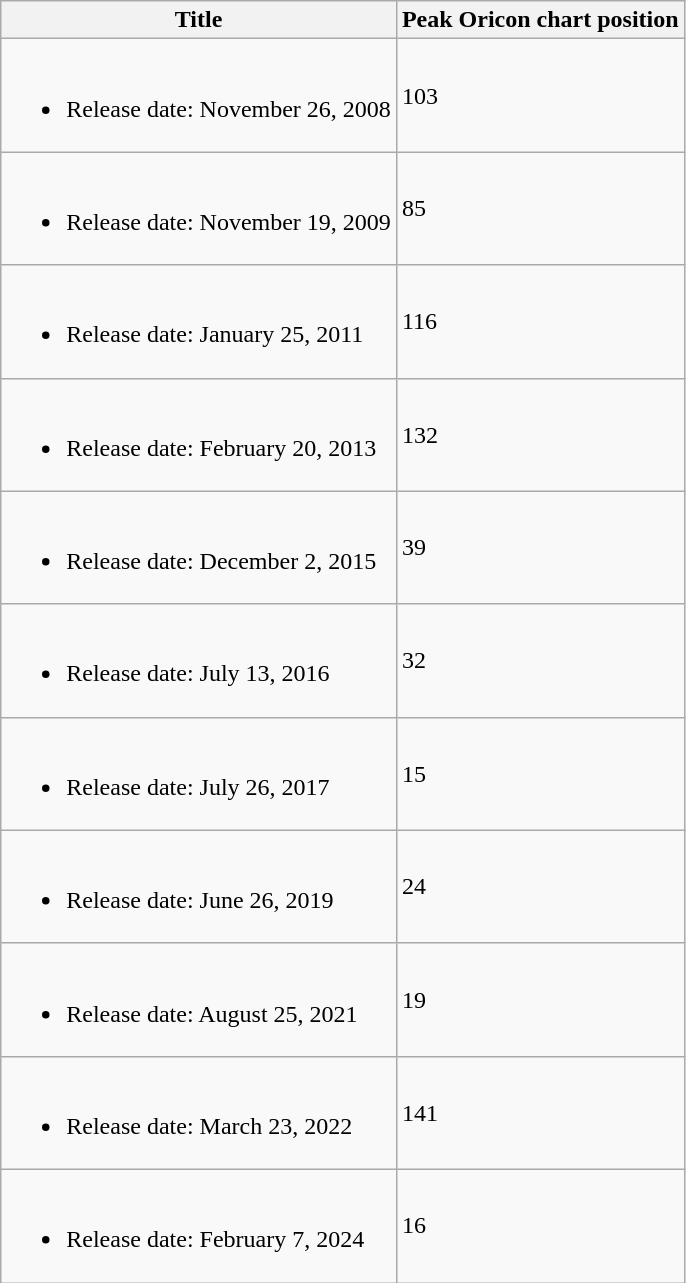<table class="wikitable">
<tr>
<th>Title</th>
<th>Peak Oricon chart position</th>
</tr>
<tr>
<td><br><ul><li>Release date: November 26, 2008</li></ul></td>
<td>103</td>
</tr>
<tr>
<td><br><ul><li>Release date: November 19, 2009</li></ul></td>
<td>85</td>
</tr>
<tr>
<td><br><ul><li>Release date: January 25, 2011</li></ul></td>
<td>116</td>
</tr>
<tr>
<td><br><ul><li>Release date: February 20, 2013</li></ul></td>
<td>132</td>
</tr>
<tr>
<td><br><ul><li>Release date: December 2, 2015</li></ul></td>
<td>39</td>
</tr>
<tr>
<td><br><ul><li>Release date: July 13, 2016</li></ul></td>
<td>32</td>
</tr>
<tr>
<td><br><ul><li>Release date: July 26, 2017</li></ul></td>
<td>15</td>
</tr>
<tr>
<td><br><ul><li>Release date: June 26, 2019</li></ul></td>
<td>24</td>
</tr>
<tr>
<td><br><ul><li>Release date: August 25, 2021</li></ul></td>
<td>19</td>
</tr>
<tr>
<td><br><ul><li>Release date: March 23, 2022</li></ul></td>
<td>141</td>
</tr>
<tr>
<td><br><ul><li>Release date: February 7, 2024</li></ul></td>
<td>16</td>
</tr>
</table>
